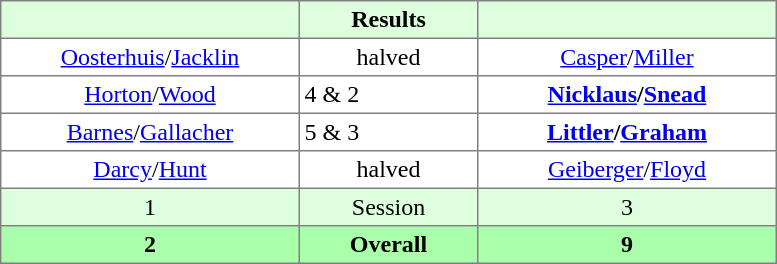<table border="1" cellpadding="3" style="border-collapse:collapse; text-align:center;">
<tr style="background:#dfd;">
<th style="width:12em;"> </th>
<th style="width:7em;">Results</th>
<th style="width:12em;"></th>
</tr>
<tr>
<td><a href='#'>Oosterhuis</a>/<a href='#'>Jacklin</a></td>
<td>halved</td>
<td><a href='#'>Casper</a>/<a href='#'>Miller</a></td>
</tr>
<tr>
<td><a href='#'>Horton</a>/<a href='#'>Wood</a></td>
<td align=left> 4 & 2</td>
<td><strong><a href='#'>Nicklaus</a>/<a href='#'>Snead</a></strong></td>
</tr>
<tr>
<td><a href='#'>Barnes</a>/<a href='#'>Gallacher</a></td>
<td align=left> 5 & 3</td>
<td><strong><a href='#'>Littler</a>/<a href='#'>Graham</a></strong></td>
</tr>
<tr>
<td><a href='#'>Darcy</a>/<a href='#'>Hunt</a></td>
<td>halved</td>
<td><a href='#'>Geiberger</a>/<a href='#'>Floyd</a></td>
</tr>
<tr style="background:#dfd;">
<td>1</td>
<td>Session</td>
<td>3</td>
</tr>
<tr style="background:#afa;">
<th>2</th>
<th>Overall</th>
<th>9</th>
</tr>
</table>
